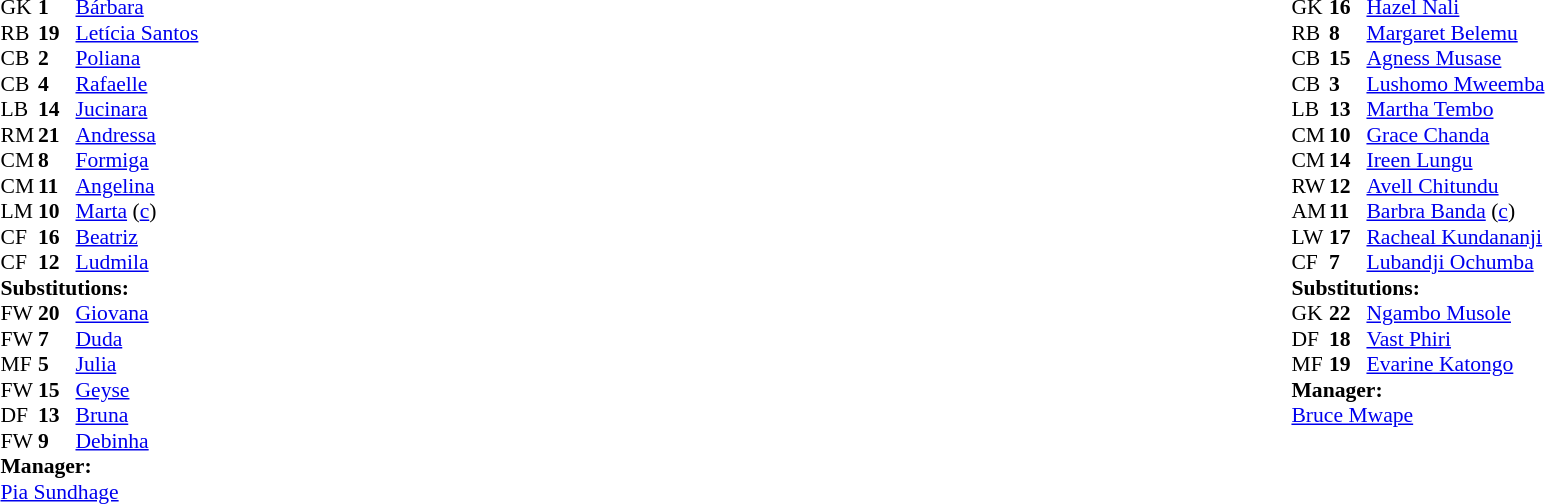<table width="100%">
<tr>
<td valign="top" width="40%"><br><table style="font-size:90%" cellspacing="0" cellpadding="0">
<tr>
<th width=25></th>
<th width=25></th>
</tr>
<tr>
<td>GK</td>
<td><strong>1</strong></td>
<td><a href='#'>Bárbara</a></td>
</tr>
<tr>
<td>RB</td>
<td><strong>19</strong></td>
<td><a href='#'>Letícia Santos</a></td>
</tr>
<tr>
<td>CB</td>
<td><strong>2</strong></td>
<td><a href='#'>Poliana</a></td>
<td></td>
<td></td>
</tr>
<tr>
<td>CB</td>
<td><strong>4</strong></td>
<td><a href='#'>Rafaelle</a></td>
</tr>
<tr>
<td>LB</td>
<td><strong>14</strong></td>
<td><a href='#'>Jucinara</a></td>
</tr>
<tr>
<td>RM</td>
<td><strong>21</strong></td>
<td><a href='#'>Andressa</a></td>
<td></td>
<td></td>
</tr>
<tr>
<td>CM</td>
<td><strong>8</strong></td>
<td><a href='#'>Formiga</a></td>
<td></td>
<td></td>
</tr>
<tr>
<td>CM</td>
<td><strong>11</strong></td>
<td><a href='#'>Angelina</a></td>
<td></td>
</tr>
<tr>
<td>LM</td>
<td><strong>10</strong></td>
<td><a href='#'>Marta</a> (<a href='#'>c</a>)</td>
<td></td>
<td></td>
</tr>
<tr>
<td>CF</td>
<td><strong>16</strong></td>
<td><a href='#'>Beatriz</a></td>
<td></td>
<td></td>
</tr>
<tr>
<td>CF</td>
<td><strong>12</strong></td>
<td><a href='#'>Ludmila</a></td>
<td></td>
<td></td>
</tr>
<tr>
<td colspan=3><strong>Substitutions:</strong></td>
</tr>
<tr>
<td>FW</td>
<td><strong>20</strong></td>
<td><a href='#'>Giovana</a></td>
<td></td>
<td></td>
</tr>
<tr>
<td>FW</td>
<td><strong>7</strong></td>
<td><a href='#'>Duda</a></td>
<td></td>
<td></td>
</tr>
<tr>
<td>MF</td>
<td><strong>5</strong></td>
<td><a href='#'>Julia</a></td>
<td></td>
<td></td>
</tr>
<tr>
<td>FW</td>
<td><strong>15</strong></td>
<td><a href='#'>Geyse</a></td>
<td></td>
<td></td>
</tr>
<tr>
<td>DF</td>
<td><strong>13</strong></td>
<td><a href='#'>Bruna</a></td>
<td></td>
<td></td>
</tr>
<tr>
<td>FW</td>
<td><strong>9</strong></td>
<td><a href='#'>Debinha</a></td>
<td></td>
<td></td>
</tr>
<tr>
<td colspan=3><strong>Manager:</strong></td>
</tr>
<tr>
<td colspan=3> <a href='#'>Pia Sundhage</a></td>
</tr>
</table>
</td>
<td valign="top"></td>
<td valign="top" width="50%"><br><table style="font-size:90%; margin:auto" cellspacing="0" cellpadding="0">
<tr>
<th width=25></th>
<th width=25></th>
</tr>
<tr>
<td>GK</td>
<td><strong>16</strong></td>
<td><a href='#'>Hazel Nali</a></td>
<td></td>
<td></td>
</tr>
<tr>
<td>RB</td>
<td><strong>8</strong></td>
<td><a href='#'>Margaret Belemu</a></td>
</tr>
<tr>
<td>CB</td>
<td><strong>15</strong></td>
<td><a href='#'>Agness Musase</a></td>
</tr>
<tr>
<td>CB</td>
<td><strong>3</strong></td>
<td><a href='#'>Lushomo Mweemba</a></td>
<td></td>
</tr>
<tr>
<td>LB</td>
<td><strong>13</strong></td>
<td><a href='#'>Martha Tembo</a></td>
</tr>
<tr>
<td>CM</td>
<td><strong>10</strong></td>
<td><a href='#'>Grace Chanda</a></td>
</tr>
<tr>
<td>CM</td>
<td><strong>14</strong></td>
<td><a href='#'>Ireen Lungu</a></td>
</tr>
<tr>
<td>RW</td>
<td><strong>12</strong></td>
<td><a href='#'>Avell Chitundu</a></td>
<td></td>
<td></td>
</tr>
<tr>
<td>AM</td>
<td><strong>11</strong></td>
<td><a href='#'>Barbra Banda</a> (<a href='#'>c</a>)</td>
</tr>
<tr>
<td>LW</td>
<td><strong>17</strong></td>
<td><a href='#'>Racheal Kundananji</a></td>
<td></td>
<td></td>
</tr>
<tr>
<td>CF</td>
<td><strong>7</strong></td>
<td><a href='#'>Lubandji Ochumba</a></td>
</tr>
<tr>
<td colspan=3><strong>Substitutions:</strong></td>
</tr>
<tr>
<td>GK</td>
<td><strong>22</strong></td>
<td><a href='#'>Ngambo Musole</a></td>
<td></td>
<td></td>
</tr>
<tr>
<td>DF</td>
<td><strong>18</strong></td>
<td><a href='#'>Vast Phiri</a></td>
<td></td>
<td></td>
</tr>
<tr>
<td>MF</td>
<td><strong>19</strong></td>
<td><a href='#'>Evarine Katongo</a></td>
<td></td>
<td></td>
</tr>
<tr>
<td colspan=3><strong>Manager:</strong></td>
</tr>
<tr>
<td colspan=3><a href='#'>Bruce Mwape</a></td>
</tr>
</table>
</td>
</tr>
</table>
